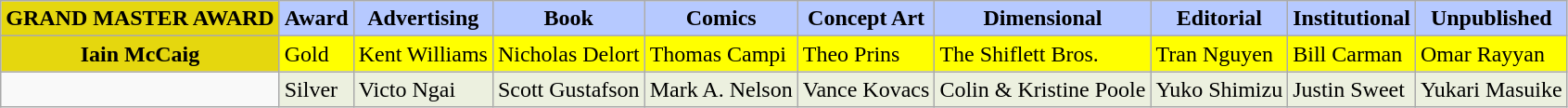<table class="wikitable">
<tr>
<th style="background:#e5d70e">GRAND MASTER AWARD</th>
<th style="background:#b6c9ff">Award</th>
<th style="background:#b6c9ff">Advertising</th>
<th style="background:#b6c9ff">Book</th>
<th style="background:#b6c9ff">Comics</th>
<th style="background:#b6c9ff">Concept Art</th>
<th style="background:#b6c9ff">Dimensional</th>
<th style="background:#b6c9ff">Editorial</th>
<th style="background:#b6c9ff">Institutional</th>
<th style="background:#b6c9ff">Unpublished</th>
</tr>
<tr>
<td style="background:#e5d70e" align="center"><strong>Iain McCaig</strong></td>
<td style="background:#ffff00">Gold</td>
<td style="background:#ffff00">Kent Williams</td>
<td style="background:#ffff00">Nicholas Delort</td>
<td style="background:#ffff00">Thomas Campi</td>
<td style="background:#ffff00">Theo Prins</td>
<td style="background:#ffff00">The Shiflett Bros.</td>
<td style="background:#ffff00">Tran Nguyen</td>
<td style="background:#ffff00">Bill Carman</td>
<td style="background:#ffff00">Omar Rayyan</td>
</tr>
<tr>
<td></td>
<td style="background:#ecf0df">Silver</td>
<td style="background:#ecf0df">Victo Ngai</td>
<td style="background:#ecf0df">Scott Gustafson</td>
<td style="background:#ecf0df">Mark A. Nelson</td>
<td style="background:#ecf0df">Vance Kovacs</td>
<td style="background:#ecf0df">Colin & Kristine Poole</td>
<td style="background:#ecf0df">Yuko Shimizu</td>
<td style="background:#ecf0df">Justin Sweet</td>
<td style="background:#ecf0df">Yukari Masuike</td>
</tr>
</table>
